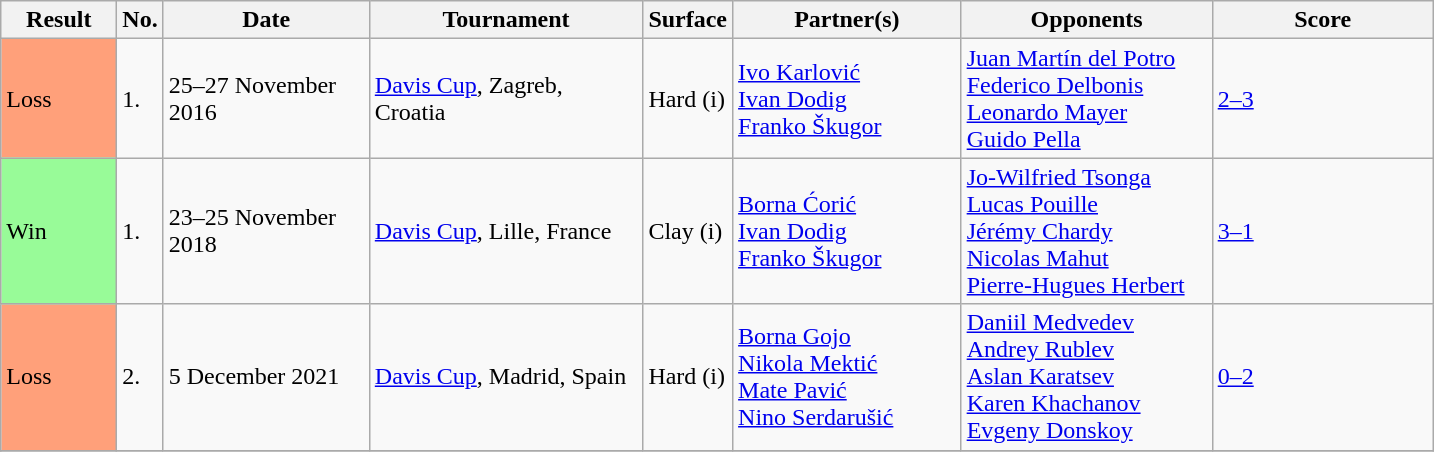<table class="sortable wikitable">
<tr>
<th scope="col" style="width:70px;">Result</th>
<th scope="col" class="unsortable">No.</th>
<th scope="col" style="width:130px;">Date</th>
<th scope="col" style="width:175px;">Tournament</th>
<th scope="col">Surface</th>
<th scope="col" style="width:145px;">Partner(s)</th>
<th scope="col" style="width:160px;">Opponents</th>
<th class="unsortable" style="width:140px;">Score</th>
</tr>
<tr>
<td bgcolor=ffa07a>Loss</td>
<td>1.</td>
<td>25–27 November 2016</td>
<td><a href='#'>Davis Cup</a>, Zagreb, Croatia</td>
<td>Hard (i)</td>
<td> <a href='#'>Ivo Karlović</a> <br>  <a href='#'>Ivan Dodig</a> <br>  <a href='#'>Franko Škugor</a></td>
<td> <a href='#'>Juan Martín del Potro</a> <br>  <a href='#'>Federico Delbonis</a> <br>  <a href='#'>Leonardo Mayer</a> <br>  <a href='#'>Guido Pella</a></td>
<td><a href='#'>2–3</a></td>
</tr>
<tr>
<td style="background:#98fb98;">Win</td>
<td>1.</td>
<td>23–25 November 2018</td>
<td><a href='#'>Davis Cup</a>, Lille, France</td>
<td>Clay (i)</td>
<td> <a href='#'>Borna Ćorić</a> <br>  <a href='#'>Ivan Dodig</a> <br>  <a href='#'>Franko Škugor</a></td>
<td> <a href='#'>Jo-Wilfried Tsonga</a><br> <a href='#'>Lucas Pouille</a><br> <a href='#'>Jérémy Chardy</a><br> <a href='#'>Nicolas Mahut</a><br> <a href='#'>Pierre-Hugues Herbert</a></td>
<td><a href='#'>3–1</a></td>
</tr>
<tr>
<td bgcolor=ffa07a>Loss</td>
<td>2.</td>
<td>5 December 2021</td>
<td><a href='#'>Davis Cup</a>, Madrid, Spain</td>
<td>Hard (i)</td>
<td> <a href='#'>Borna Gojo</a> <br>  <a href='#'>Nikola Mektić</a> <br>  <a href='#'>Mate Pavić</a> <br>  <a href='#'>Nino Serdarušić</a></td>
<td> <a href='#'>Daniil Medvedev</a> <br>  <a href='#'>Andrey Rublev</a> <br>  <a href='#'>Aslan Karatsev</a> <br>  <a href='#'>Karen Khachanov</a> <br>  <a href='#'>Evgeny Donskoy</a></td>
<td><a href='#'>0–2</a></td>
</tr>
<tr>
</tr>
</table>
